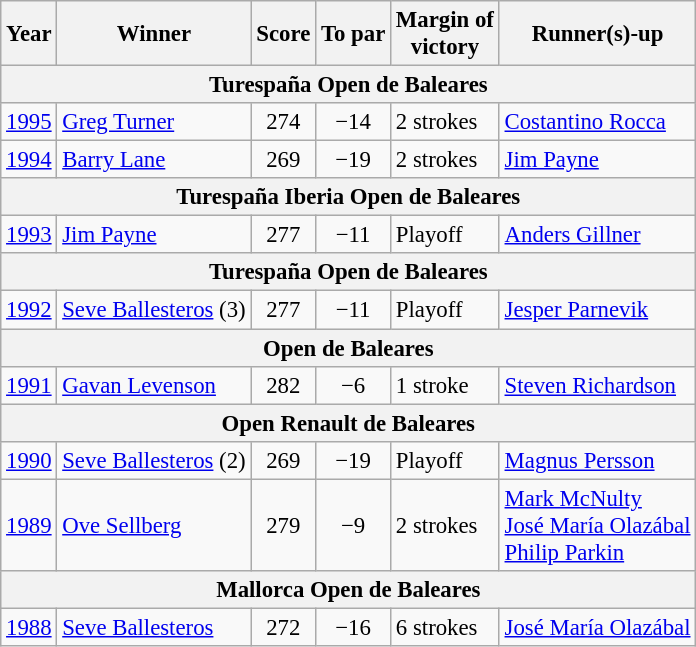<table class=wikitable style="font-size:95%">
<tr>
<th>Year</th>
<th>Winner</th>
<th>Score</th>
<th>To par</th>
<th>Margin of<br>victory</th>
<th>Runner(s)-up</th>
</tr>
<tr>
<th colspan=7>Turespaña Open de Baleares</th>
</tr>
<tr>
<td><a href='#'>1995</a></td>
<td> <a href='#'>Greg Turner</a></td>
<td align=center>274</td>
<td align=center>−14</td>
<td>2 strokes</td>
<td> <a href='#'>Costantino Rocca</a></td>
</tr>
<tr>
<td><a href='#'>1994</a></td>
<td> <a href='#'>Barry Lane</a></td>
<td align=center>269</td>
<td align=center>−19</td>
<td>2 strokes</td>
<td> <a href='#'>Jim Payne</a></td>
</tr>
<tr>
<th colspan=7>Turespaña Iberia Open de Baleares</th>
</tr>
<tr>
<td><a href='#'>1993</a></td>
<td> <a href='#'>Jim Payne</a></td>
<td align=center>277</td>
<td align=center>−11</td>
<td>Playoff</td>
<td> <a href='#'>Anders Gillner</a></td>
</tr>
<tr>
<th colspan=7>Turespaña Open de Baleares</th>
</tr>
<tr>
<td><a href='#'>1992</a></td>
<td> <a href='#'>Seve Ballesteros</a> (3)</td>
<td align=center>277</td>
<td align=center>−11</td>
<td>Playoff</td>
<td> <a href='#'>Jesper Parnevik</a></td>
</tr>
<tr>
<th colspan=7>Open de Baleares</th>
</tr>
<tr>
<td><a href='#'>1991</a></td>
<td> <a href='#'>Gavan Levenson</a></td>
<td align=center>282</td>
<td align=center>−6</td>
<td>1 stroke</td>
<td> <a href='#'>Steven Richardson</a></td>
</tr>
<tr>
<th colspan=7>Open Renault de Baleares</th>
</tr>
<tr>
<td><a href='#'>1990</a></td>
<td> <a href='#'>Seve Ballesteros</a> (2)</td>
<td align=center>269</td>
<td align=center>−19</td>
<td>Playoff</td>
<td> <a href='#'>Magnus Persson</a></td>
</tr>
<tr>
<td><a href='#'>1989</a></td>
<td> <a href='#'>Ove Sellberg</a></td>
<td align=center>279</td>
<td align=center>−9</td>
<td>2 strokes</td>
<td> <a href='#'>Mark McNulty</a><br> <a href='#'>José María Olazábal</a><br> <a href='#'>Philip Parkin</a></td>
</tr>
<tr>
<th colspan=7>Mallorca Open de Baleares</th>
</tr>
<tr>
<td><a href='#'>1988</a></td>
<td> <a href='#'>Seve Ballesteros</a></td>
<td align=center>272</td>
<td align=center>−16</td>
<td>6 strokes</td>
<td> <a href='#'>José María Olazábal</a></td>
</tr>
</table>
